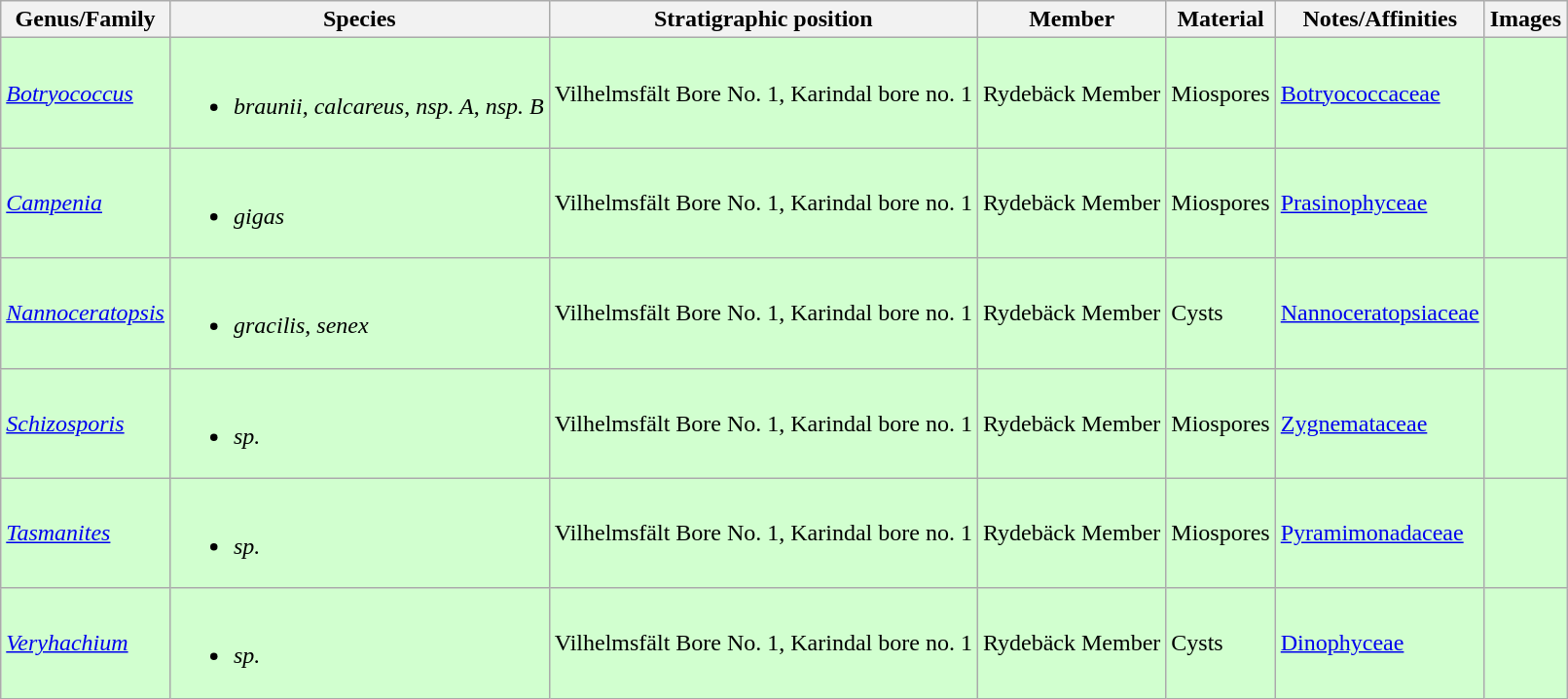<table class="wikitable">
<tr>
<th>Genus/Family</th>
<th>Species</th>
<th>Stratigraphic position</th>
<th>Member</th>
<th>Material</th>
<th>Notes/Affinities</th>
<th>Images</th>
</tr>
<tr>
<td style="background:#D1FFCF;"><em><a href='#'>Botryococcus</a></em></td>
<td style="background:#D1FFCF;"><br><ul><li><em>braunii</em>, <em>calcareus</em>, <em>nsp. A</em>, <em>nsp. B</em></li></ul></td>
<td style="background:#D1FFCF;">Vilhelmsfält Bore No. 1, Karindal bore no. 1</td>
<td style="background:#D1FFCF;">Rydebäck Member</td>
<td style="background:#D1FFCF;">Miospores</td>
<td style="background:#D1FFCF;"><a href='#'>Botryococcaceae</a></td>
<td style="background:#D1FFCF;"></td>
</tr>
<tr>
<td style="background:#D1FFCF;"><em><a href='#'>Campenia</a></em></td>
<td style="background:#D1FFCF;"><br><ul><li><em>gigas</em></li></ul></td>
<td style="background:#D1FFCF;">Vilhelmsfält Bore No. 1, Karindal bore no. 1</td>
<td style="background:#D1FFCF;">Rydebäck Member</td>
<td style="background:#D1FFCF;">Miospores</td>
<td style="background:#D1FFCF;"><a href='#'>Prasinophyceae</a></td>
<td style="background:#D1FFCF;"></td>
</tr>
<tr>
<td style="background:#D1FFCF;"><em><a href='#'>Nannoceratopsis</a></em></td>
<td style="background:#D1FFCF;"><br><ul><li><em>gracilis</em>, <em>senex</em></li></ul></td>
<td style="background:#D1FFCF;">Vilhelmsfält Bore No. 1, Karindal bore no. 1</td>
<td style="background:#D1FFCF;">Rydebäck Member</td>
<td style="background:#D1FFCF;">Cysts</td>
<td style="background:#D1FFCF;"><a href='#'>Nannoceratopsiaceae</a></td>
<td style="background:#D1FFCF;"></td>
</tr>
<tr>
<td style="background:#D1FFCF;"><em><a href='#'>Schizosporis</a></em></td>
<td style="background:#D1FFCF;"><br><ul><li><em>sp.</em></li></ul></td>
<td style="background:#D1FFCF;">Vilhelmsfält Bore No. 1, Karindal bore no. 1</td>
<td style="background:#D1FFCF;">Rydebäck Member</td>
<td style="background:#D1FFCF;">Miospores</td>
<td style="background:#D1FFCF;"><a href='#'>Zygnemataceae</a></td>
<td style="background:#D1FFCF;"></td>
</tr>
<tr>
<td style="background:#D1FFCF;"><em><a href='#'>Tasmanites</a></em></td>
<td style="background:#D1FFCF;"><br><ul><li><em>sp.</em></li></ul></td>
<td style="background:#D1FFCF;">Vilhelmsfält Bore No. 1, Karindal bore no. 1</td>
<td style="background:#D1FFCF;">Rydebäck Member</td>
<td style="background:#D1FFCF;">Miospores</td>
<td style="background:#D1FFCF;"><a href='#'>Pyramimonadaceae</a></td>
<td style="background:#D1FFCF;"></td>
</tr>
<tr>
<td style="background:#D1FFCF;"><em><a href='#'>Veryhachium</a></em></td>
<td style="background:#D1FFCF;"><br><ul><li><em>sp.</em></li></ul></td>
<td style="background:#D1FFCF;">Vilhelmsfält Bore No. 1, Karindal bore no. 1</td>
<td style="background:#D1FFCF;">Rydebäck Member</td>
<td style="background:#D1FFCF;">Cysts</td>
<td style="background:#D1FFCF;"><a href='#'>Dinophyceae</a></td>
<td style="background:#D1FFCF;"></td>
</tr>
</table>
